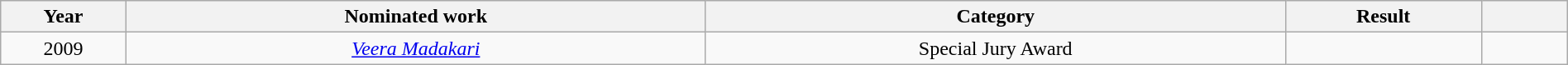<table class="wikitable" width=100%>
<tr>
<th width=8%>Year</th>
<th width=37%>Nominated work</th>
<th width=37%>Category</th>
<th width=12.5%>Result</th>
<th width=5.5%></th>
</tr>
<tr>
<td style="text-align:center;">2009</td>
<td style="text-align: center;"><em><a href='#'>Veera Madakari</a></em></td>
<td style="text-align: center;">Special Jury Award</td>
<td></td>
<td style="text-align: center;"></td>
</tr>
</table>
